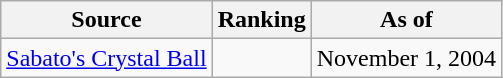<table class="wikitable" style="text-align:center">
<tr>
<th>Source</th>
<th>Ranking</th>
<th>As of</th>
</tr>
<tr>
<td align=left><a href='#'>Sabato's Crystal Ball</a></td>
<td></td>
<td>November 1, 2004</td>
</tr>
</table>
